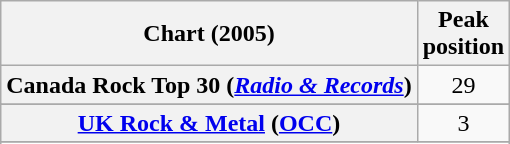<table class="wikitable sortable plainrowheaders" style="text-align:center">
<tr>
<th scope="col">Chart (2005)</th>
<th scope="col">Peak<br>position</th>
</tr>
<tr>
<th scope="row">Canada Rock Top 30 (<em><a href='#'>Radio & Records</a></em>)</th>
<td align="center">29</td>
</tr>
<tr>
</tr>
<tr>
</tr>
<tr>
</tr>
<tr>
<th scope="row"><a href='#'>UK Rock & Metal</a> (<a href='#'>OCC</a>)</th>
<td>3</td>
</tr>
<tr>
</tr>
<tr>
</tr>
<tr>
</tr>
</table>
